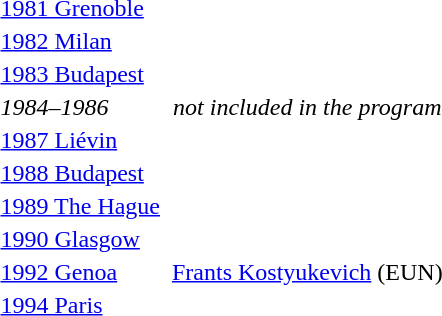<table>
<tr>
<td><a href='#'>1981 Grenoble</a><br></td>
<td></td>
<td></td>
<td></td>
</tr>
<tr>
<td><a href='#'>1982 Milan</a><br></td>
<td></td>
<td></td>
<td></td>
</tr>
<tr>
<td><a href='#'>1983 Budapest</a><br></td>
<td></td>
<td></td>
<td></td>
</tr>
<tr>
<td><em>1984–1986</em></td>
<td colspan=3 align=center><em>not included in the program</em></td>
</tr>
<tr>
<td><a href='#'>1987 Liévin</a><br></td>
<td></td>
<td></td>
<td></td>
</tr>
<tr>
<td><a href='#'>1988 Budapest</a><br></td>
<td></td>
<td></td>
<td></td>
</tr>
<tr>
<td><a href='#'>1989 The Hague</a><br></td>
<td></td>
<td></td>
<td></td>
</tr>
<tr>
<td><a href='#'>1990 Glasgow</a><br></td>
<td></td>
<td></td>
<td></td>
</tr>
<tr>
<td><a href='#'>1992 Genoa</a><br></td>
<td></td>
<td> <a href='#'>Frants Kostyukevich</a> (EUN)</td>
<td></td>
</tr>
<tr>
<td><a href='#'>1994 Paris</a><br></td>
<td></td>
<td></td>
<td></td>
</tr>
<tr>
</tr>
</table>
